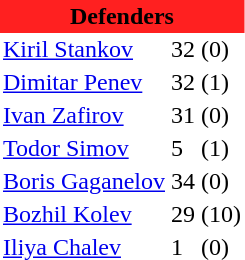<table class="toccolours" border="0" cellpadding="2" cellspacing="0" align="left" style="margin:0.5em;">
<tr>
<th colspan="4" align="center" bgcolor="#FF2020"><span>Defenders</span></th>
</tr>
<tr>
<td> <a href='#'>Kiril Stankov</a></td>
<td>32</td>
<td>(0)</td>
</tr>
<tr>
<td> <a href='#'>Dimitar Penev</a></td>
<td>32</td>
<td>(1)</td>
</tr>
<tr>
<td> <a href='#'>Ivan Zafirov</a></td>
<td>31</td>
<td>(0)</td>
</tr>
<tr>
<td> <a href='#'>Todor Simov</a></td>
<td>5</td>
<td>(1)</td>
</tr>
<tr>
<td> <a href='#'>Boris Gaganelov</a></td>
<td>34</td>
<td>(0)</td>
</tr>
<tr>
<td> <a href='#'>Bozhil Kolev</a></td>
<td>29</td>
<td>(10)</td>
</tr>
<tr>
<td> <a href='#'>Iliya Chalev</a></td>
<td>1</td>
<td>(0)</td>
</tr>
<tr>
</tr>
</table>
